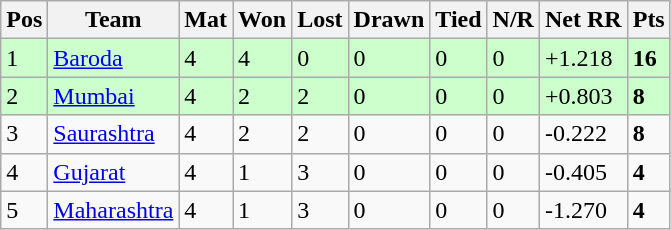<table class="wikitable">
<tr>
<th>Pos</th>
<th>Team</th>
<th>Mat</th>
<th>Won</th>
<th>Lost</th>
<th>Drawn</th>
<th>Tied</th>
<th>N/R</th>
<th>Net RR</th>
<th>Pts</th>
</tr>
<tr style="background:#cfc;">
<td>1</td>
<td><a href='#'>Baroda</a></td>
<td>4</td>
<td>4</td>
<td>0</td>
<td>0</td>
<td>0</td>
<td>0</td>
<td>+1.218</td>
<td><strong>16</strong></td>
</tr>
<tr style="background:#cfc;">
<td>2</td>
<td><a href='#'>Mumbai</a></td>
<td>4</td>
<td>2</td>
<td>2</td>
<td>0</td>
<td>0</td>
<td>0</td>
<td>+0.803</td>
<td><strong>8</strong></td>
</tr>
<tr>
<td>3</td>
<td><a href='#'>Saurashtra</a></td>
<td>4</td>
<td>2</td>
<td>2</td>
<td>0</td>
<td>0</td>
<td>0</td>
<td>-0.222</td>
<td><strong>8</strong></td>
</tr>
<tr>
<td>4</td>
<td><a href='#'>Gujarat</a></td>
<td>4</td>
<td>1</td>
<td>3</td>
<td>0</td>
<td>0</td>
<td>0</td>
<td>-0.405</td>
<td><strong>4</strong></td>
</tr>
<tr>
<td>5</td>
<td><a href='#'>Maharashtra</a></td>
<td>4</td>
<td>1</td>
<td>3</td>
<td>0</td>
<td>0</td>
<td>0</td>
<td>-1.270</td>
<td><strong>4</strong></td>
</tr>
</table>
